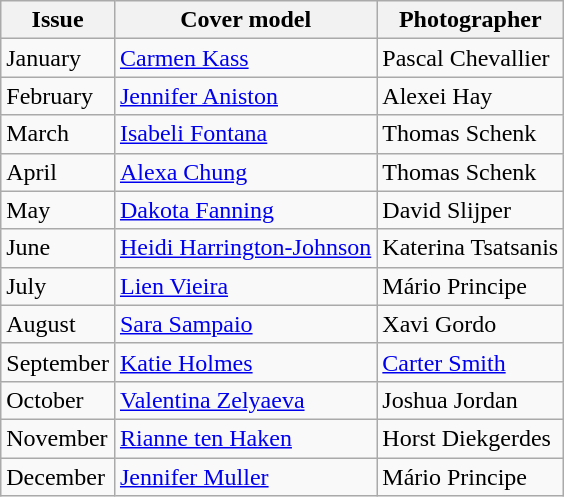<table class="sortable wikitable">
<tr>
<th>Issue</th>
<th>Cover model</th>
<th>Photographer</th>
</tr>
<tr>
<td>January</td>
<td><a href='#'>Carmen Kass</a></td>
<td>Pascal Chevallier</td>
</tr>
<tr>
<td>February</td>
<td><a href='#'>Jennifer Aniston</a></td>
<td>Alexei Hay</td>
</tr>
<tr>
<td>March</td>
<td><a href='#'>Isabeli Fontana</a></td>
<td>Thomas Schenk</td>
</tr>
<tr>
<td>April</td>
<td><a href='#'>Alexa Chung</a></td>
<td>Thomas Schenk</td>
</tr>
<tr>
<td>May</td>
<td><a href='#'>Dakota Fanning</a></td>
<td>David Slijper</td>
</tr>
<tr>
<td>June</td>
<td><a href='#'>Heidi Harrington-Johnson</a></td>
<td>Katerina Tsatsanis</td>
</tr>
<tr>
<td>July</td>
<td><a href='#'>Lien Vieira</a></td>
<td>Mário Principe</td>
</tr>
<tr>
<td>August</td>
<td><a href='#'>Sara Sampaio</a></td>
<td>Xavi Gordo</td>
</tr>
<tr>
<td>September</td>
<td><a href='#'>Katie Holmes</a></td>
<td><a href='#'>Carter Smith</a></td>
</tr>
<tr>
<td>October</td>
<td><a href='#'>Valentina Zelyaeva</a></td>
<td>Joshua Jordan</td>
</tr>
<tr>
<td>November</td>
<td><a href='#'>Rianne ten Haken</a></td>
<td>Horst Diekgerdes</td>
</tr>
<tr>
<td>December</td>
<td><a href='#'>Jennifer Muller</a></td>
<td>Mário Principe</td>
</tr>
</table>
